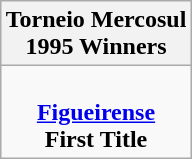<table class="wikitable" style="text-align: center; margin: 0 auto;">
<tr>
<th>Torneio Mercosul<br>1995 Winners</th>
</tr>
<tr>
<td><br><strong><a href='#'>Figueirense</a></strong><br><strong>First Title</strong></td>
</tr>
</table>
